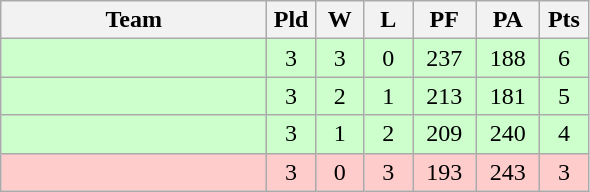<table class="wikitable" style="text-align:center;">
<tr>
<th width=170>Team</th>
<th width=25>Pld</th>
<th width=25>W</th>
<th width=25>L</th>
<th width=35>PF</th>
<th width=35>PA</th>
<th width=25>Pts</th>
</tr>
<tr bgcolor=#ccffcc>
<td style="text-align:left"></td>
<td>3</td>
<td>3</td>
<td>0</td>
<td>237</td>
<td>188</td>
<td>6</td>
</tr>
<tr bgcolor=#ccffcc>
<td style="text-align:left"></td>
<td>3</td>
<td>2</td>
<td>1</td>
<td>213</td>
<td>181</td>
<td>5</td>
</tr>
<tr bgcolor=#ccffcc>
<td style="text-align:left"></td>
<td>3</td>
<td>1</td>
<td>2</td>
<td>209</td>
<td>240</td>
<td>4</td>
</tr>
<tr bgcolor=#ffcccc>
<td style="text-align:left"></td>
<td>3</td>
<td>0</td>
<td>3</td>
<td>193</td>
<td>243</td>
<td>3</td>
</tr>
</table>
